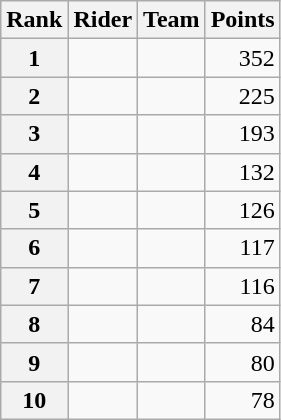<table class="wikitable">
<tr>
<th scope="col">Rank</th>
<th scope="col">Rider</th>
<th scope="col">Team</th>
<th scope="col">Points</th>
</tr>
<tr>
<th scope="row">1</th>
<td> </td>
<td></td>
<td style="text-align:right;">352</td>
</tr>
<tr>
<th scope="row">2</th>
<td></td>
<td></td>
<td style="text-align:right;">225</td>
</tr>
<tr>
<th scope="row">3</th>
<td></td>
<td></td>
<td style="text-align:right;">193</td>
</tr>
<tr>
<th scope="row">4</th>
<td> </td>
<td></td>
<td style="text-align:right;">132</td>
</tr>
<tr>
<th scope="row">5</th>
<td> </td>
<td></td>
<td style="text-align:right;">126</td>
</tr>
<tr>
<th scope="row">6</th>
<td></td>
<td></td>
<td style="text-align:right;">117</td>
</tr>
<tr>
<th scope="row">7</th>
<td> </td>
<td></td>
<td style="text-align:right;">116</td>
</tr>
<tr>
<th scope="row">8</th>
<td></td>
<td></td>
<td style="text-align:right;">84</td>
</tr>
<tr>
<th scope="row">9</th>
<td></td>
<td></td>
<td style="text-align:right;">80</td>
</tr>
<tr>
<th scope="row">10</th>
<td></td>
<td></td>
<td style="text-align:right;">78</td>
</tr>
</table>
